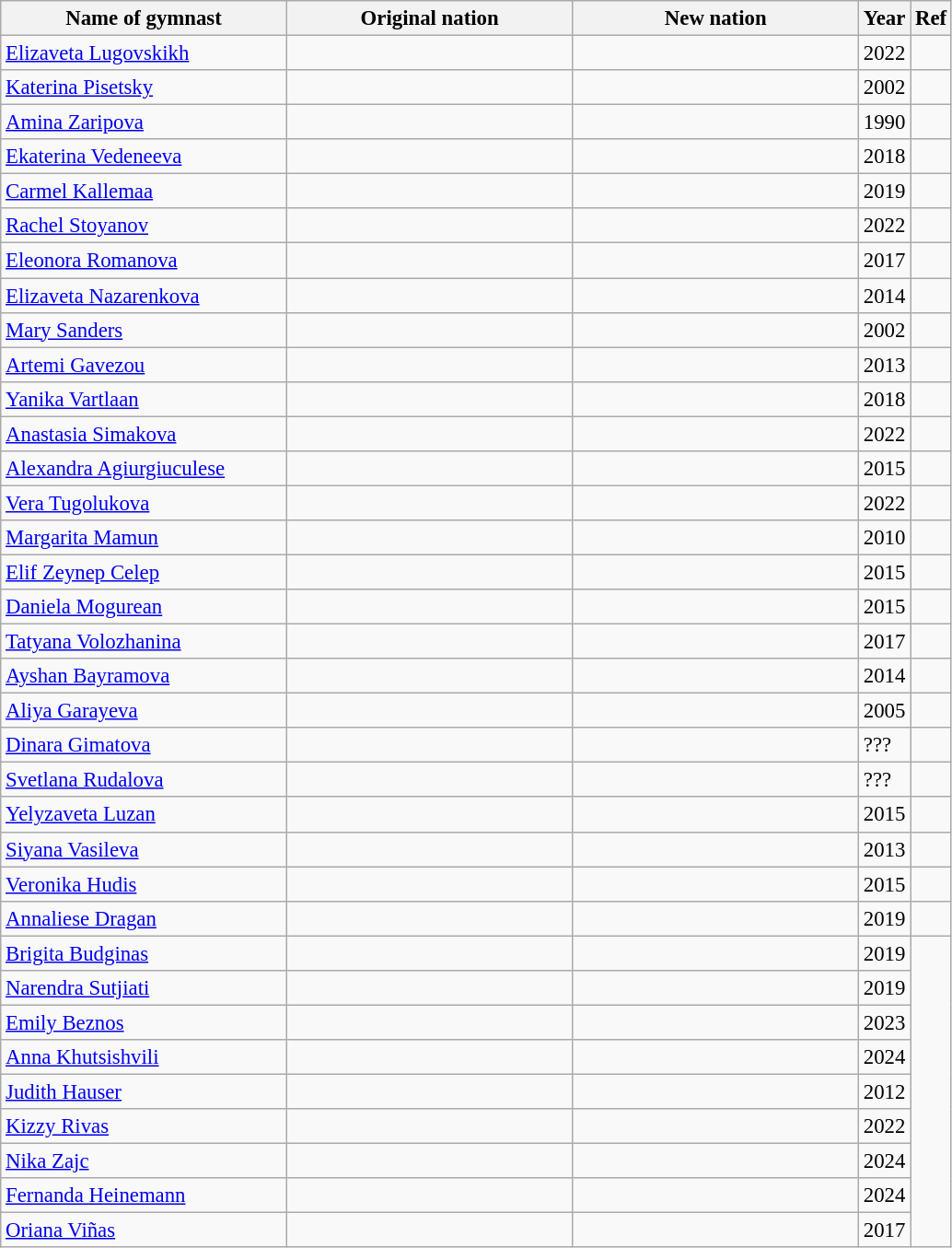<table class="wikitable sortable" style="border-collapse: collapse; font-size: 95%;">
<tr>
<th width=200>Name of gymnast</th>
<th width=200>Original nation</th>
<th width=200>New nation</th>
<th>Year</th>
<th>Ref</th>
</tr>
<tr>
<td><a href='#'>Elizaveta Lugovskikh</a></td>
<td></td>
<td></td>
<td>2022</td>
<td></td>
</tr>
<tr>
<td><a href='#'>Katerina Pisetsky</a></td>
<td></td>
<td></td>
<td>2002</td>
<td></td>
</tr>
<tr>
<td><a href='#'>Amina Zaripova</a></td>
<td></td>
<td></td>
<td>1990</td>
<td></td>
</tr>
<tr>
<td><a href='#'>Ekaterina Vedeneeva</a></td>
<td></td>
<td></td>
<td>2018</td>
<td></td>
</tr>
<tr>
<td><a href='#'>Carmel Kallemaa</a></td>
<td></td>
<td></td>
<td>2019</td>
<td></td>
</tr>
<tr>
<td><a href='#'>Rachel Stoyanov</a></td>
<td></td>
<td></td>
<td>2022</td>
<td></td>
</tr>
<tr>
<td><a href='#'>Eleonora Romanova</a></td>
<td></td>
<td></td>
<td>2017</td>
<td></td>
</tr>
<tr>
<td><a href='#'>Elizaveta Nazarenkova</a></td>
<td></td>
<td></td>
<td>2014</td>
<td></td>
</tr>
<tr>
<td><a href='#'>Mary Sanders</a></td>
<td></td>
<td></td>
<td>2002</td>
</tr>
<tr>
<td><a href='#'>Artemi Gavezou</a></td>
<td></td>
<td></td>
<td>2013</td>
<td></td>
</tr>
<tr>
<td><a href='#'>Yanika Vartlaan</a></td>
<td></td>
<td></td>
<td>2018</td>
<td></td>
</tr>
<tr>
<td><a href='#'>Anastasia Simakova</a></td>
<td></td>
<td></td>
<td>2022</td>
<td></td>
</tr>
<tr>
<td><a href='#'>Alexandra Agiurgiuculese</a></td>
<td></td>
<td></td>
<td>2015</td>
<td></td>
</tr>
<tr>
<td><a href='#'>Vera Tugolukova</a></td>
<td></td>
<td></td>
<td>2022</td>
<td></td>
</tr>
<tr>
<td><a href='#'>Margarita Mamun</a></td>
<td></td>
<td></td>
<td>2010</td>
<td></td>
</tr>
<tr>
<td><a href='#'>Elif Zeynep Celep</a></td>
<td></td>
<td></td>
<td>2015</td>
<td></td>
</tr>
<tr>
<td><a href='#'>Daniela Mogurean</a></td>
<td></td>
<td></td>
<td>2015</td>
<td></td>
</tr>
<tr>
<td><a href='#'>Tatyana Volozhanina</a></td>
<td></td>
<td></td>
<td>2017</td>
<td></td>
</tr>
<tr>
<td><a href='#'>Ayshan Bayramova</a></td>
<td></td>
<td></td>
<td>2014</td>
<td></td>
</tr>
<tr>
<td><a href='#'>Aliya Garayeva</a></td>
<td></td>
<td></td>
<td>2005</td>
<td></td>
</tr>
<tr>
<td><a href='#'>Dinara Gimatova</a></td>
<td></td>
<td></td>
<td>???</td>
<td></td>
</tr>
<tr>
<td><a href='#'>Svetlana Rudalova</a></td>
<td></td>
<td></td>
<td>???</td>
<td></td>
</tr>
<tr>
<td><a href='#'>Yelyzaveta Luzan</a></td>
<td></td>
<td></td>
<td>2015</td>
<td></td>
</tr>
<tr>
<td><a href='#'>Siyana Vasileva</a></td>
<td></td>
<td></td>
<td>2013</td>
<td></td>
</tr>
<tr>
<td><a href='#'>Veronika Hudis</a></td>
<td></td>
<td></td>
<td>2015</td>
<td></td>
</tr>
<tr>
<td><a href='#'>Annaliese Dragan</a></td>
<td></td>
<td></td>
<td>2019</td>
<td></td>
</tr>
<tr>
<td><a href='#'>Brigita Budginas</a></td>
<td></td>
<td></td>
<td>2019</td>
</tr>
<tr>
<td><a href='#'>Narendra Sutjiati</a></td>
<td></td>
<td></td>
<td>2019</td>
</tr>
<tr>
<td><a href='#'>Emily Beznos</a></td>
<td></td>
<td></td>
<td>2023</td>
</tr>
<tr>
<td><a href='#'>Anna Khutsishvili</a></td>
<td></td>
<td></td>
<td>2024</td>
</tr>
<tr>
<td><a href='#'>Judith Hauser</a></td>
<td></td>
<td></td>
<td>2012</td>
</tr>
<tr>
<td><a href='#'>Kizzy Rivas</a></td>
<td></td>
<td></td>
<td>2022</td>
</tr>
<tr>
<td><a href='#'>Nika Zajc</a></td>
<td></td>
<td></td>
<td>2024</td>
</tr>
<tr>
<td><a href='#'>Fernanda Heinemann</a></td>
<td></td>
<td></td>
<td>2024</td>
</tr>
<tr>
<td><a href='#'>Oriana Viñas</a></td>
<td></td>
<td></td>
<td>2017</td>
</tr>
</table>
